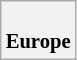<table class="wikitable plainrowheaders" style="background:#fff; font-size:86%; line-height:16px; border:grey solid 1px; border-collapse:collapse;">
<tr>
<th colspan="5"><br>Europe
</th>
</tr>
</table>
